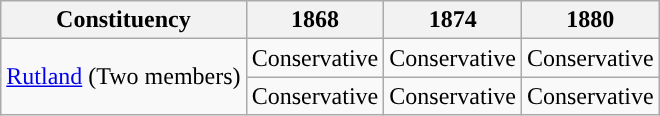<table class="wikitable">
<tr>
<th>Constituency</th>
<th>1868</th>
<th>1874</th>
<th>1880</th>
</tr>
<tr>
<td rowspan="2"><a href='#'>Rutland</a> (Two members)</td>
<td>Conservative</td>
<td>Conservative</td>
<td>Conservative</td>
</tr>
<tr>
<td>Conservative</td>
<td>Conservative</td>
<td>Conservative</td>
</tr>
</table>
